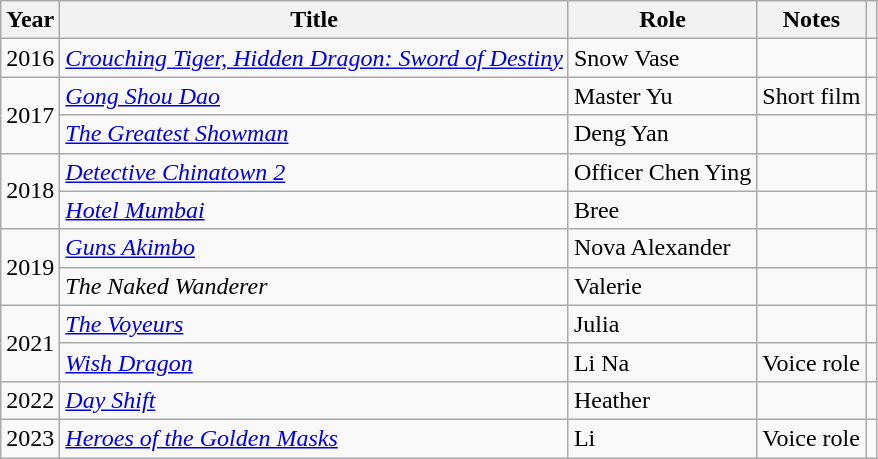<table class="wikitable">
<tr>
<th>Year</th>
<th>Title</th>
<th>Role</th>
<th class="unsortable">Notes</th>
<th class="unsortable"></th>
</tr>
<tr>
<td>2016</td>
<td><em><a href='#'>Crouching Tiger, Hidden Dragon: Sword of Destiny</a> </em></td>
<td>Snow Vase</td>
<td></td>
<td></td>
</tr>
<tr>
<td rowspan="2">2017</td>
<td><em><a href='#'>Gong Shou Dao</a></em></td>
<td>Master Yu</td>
<td>Short film</td>
<td></td>
</tr>
<tr>
<td><em><a href='#'>The Greatest Showman</a></em></td>
<td>Deng Yan</td>
<td></td>
<td></td>
</tr>
<tr>
<td rowspan="2">2018</td>
<td><em><a href='#'>Detective Chinatown 2</a></em></td>
<td>Officer Chen Ying</td>
<td></td>
<td></td>
</tr>
<tr>
<td><em><a href='#'>Hotel Mumbai</a></em></td>
<td>Bree</td>
<td></td>
<td></td>
</tr>
<tr>
<td rowspan="2">2019</td>
<td><em><a href='#'>Guns Akimbo</a></em></td>
<td>Nova Alexander</td>
<td></td>
<td></td>
</tr>
<tr>
<td><em>The Naked Wanderer</em></td>
<td>Valerie</td>
<td></td>
<td></td>
</tr>
<tr>
<td rowspan="2">2021</td>
<td><em><a href='#'>The Voyeurs</a></em></td>
<td>Julia</td>
<td></td>
<td></td>
</tr>
<tr>
<td><em><a href='#'>Wish Dragon</a></em></td>
<td>Li Na</td>
<td>Voice role</td>
<td></td>
</tr>
<tr>
<td>2022</td>
<td><em><a href='#'>Day Shift</a></em></td>
<td>Heather</td>
<td></td>
<td></td>
</tr>
<tr>
<td>2023</td>
<td><em><a href='#'>Heroes of the Golden Masks</a></em></td>
<td>Li</td>
<td>Voice role</td>
<td></td>
</tr>
</table>
